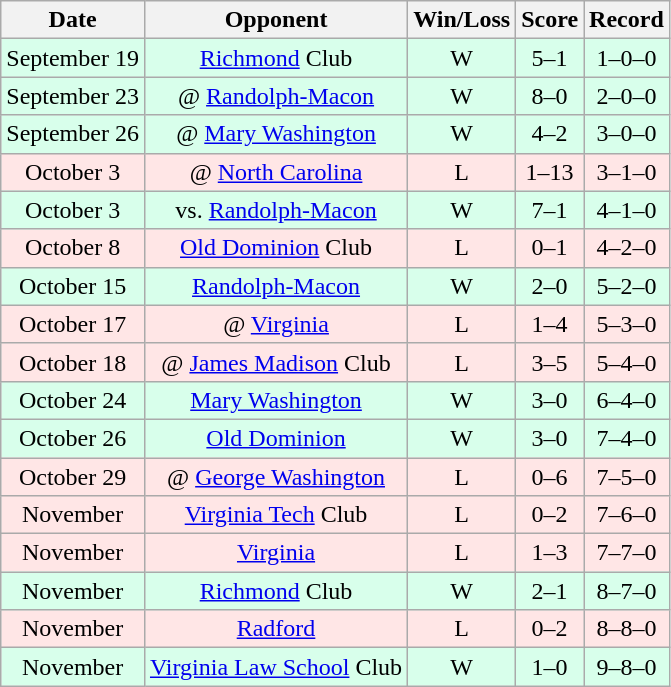<table class="wikitable">
<tr>
<th>Date</th>
<th>Opponent</th>
<th>Win/Loss</th>
<th>Score</th>
<th>Record</th>
</tr>
<tr align="center" style="background:#D8FFEB;">
<td>September 19</td>
<td><a href='#'>Richmond</a> Club</td>
<td>W</td>
<td>5–1</td>
<td>1–0–0</td>
</tr>
<tr align="center" style="background:#D8FFEB;">
<td>September 23</td>
<td>@ <a href='#'>Randolph-Macon</a></td>
<td>W</td>
<td>8–0</td>
<td>2–0–0</td>
</tr>
<tr align="center" style="background:#D8FFEB;">
<td>September 26</td>
<td>@ <a href='#'>Mary Washington</a></td>
<td>W</td>
<td>4–2</td>
<td>3–0–0</td>
</tr>
<tr align="center" style="background:#FFE6E6;">
<td>October 3</td>
<td>@ <a href='#'>North Carolina</a></td>
<td>L</td>
<td>1–13</td>
<td>3–1–0</td>
</tr>
<tr align="center" style="background:#D8FFEB;">
<td>October 3</td>
<td>vs. <a href='#'>Randolph-Macon</a></td>
<td>W</td>
<td>7–1</td>
<td>4–1–0</td>
</tr>
<tr align="center" style="background:#FFE6E6;">
<td>October 8</td>
<td><a href='#'>Old Dominion</a> Club</td>
<td>L</td>
<td>0–1</td>
<td>4–2–0</td>
</tr>
<tr align="center" style="background:#D8FFEB;">
<td>October 15</td>
<td><a href='#'>Randolph-Macon</a></td>
<td>W</td>
<td>2–0</td>
<td>5–2–0</td>
</tr>
<tr align="center" style="background:#FFE6E6;">
<td>October 17</td>
<td>@ <a href='#'>Virginia</a></td>
<td>L</td>
<td>1–4</td>
<td>5–3–0</td>
</tr>
<tr align="center" style="background:#FFE6E6;">
<td>October 18</td>
<td>@ <a href='#'>James Madison</a> Club</td>
<td>L</td>
<td>3–5</td>
<td>5–4–0</td>
</tr>
<tr align="center" style="background:#D8FFEB;">
<td>October 24</td>
<td><a href='#'>Mary Washington</a></td>
<td>W</td>
<td>3–0</td>
<td>6–4–0</td>
</tr>
<tr align="center" style="background:#D8FFEB;">
<td>October 26</td>
<td><a href='#'>Old Dominion</a></td>
<td>W</td>
<td>3–0</td>
<td>7–4–0</td>
</tr>
<tr align="center" style="background:#FFE6E6;">
<td>October 29</td>
<td>@ <a href='#'>George Washington</a></td>
<td>L</td>
<td>0–6</td>
<td>7–5–0</td>
</tr>
<tr align="center" style="background:#FFE6E6;">
<td>November</td>
<td><a href='#'>Virginia Tech</a> Club</td>
<td>L</td>
<td>0–2</td>
<td>7–6–0</td>
</tr>
<tr align="center" style="background:#FFE6E6;">
<td>November</td>
<td><a href='#'>Virginia</a></td>
<td>L</td>
<td>1–3</td>
<td>7–7–0</td>
</tr>
<tr align="center" style="background:#D8FFEB;">
<td>November</td>
<td><a href='#'>Richmond</a> Club</td>
<td>W</td>
<td>2–1</td>
<td>8–7–0</td>
</tr>
<tr align="center" style="background:#FFE6E6;">
<td>November</td>
<td><a href='#'>Radford</a></td>
<td>L</td>
<td>0–2</td>
<td>8–8–0</td>
</tr>
<tr align="center" style="background:#D8FFEB;">
<td>November</td>
<td><a href='#'>Virginia Law School</a> Club</td>
<td>W</td>
<td>1–0</td>
<td>9–8–0</td>
</tr>
</table>
